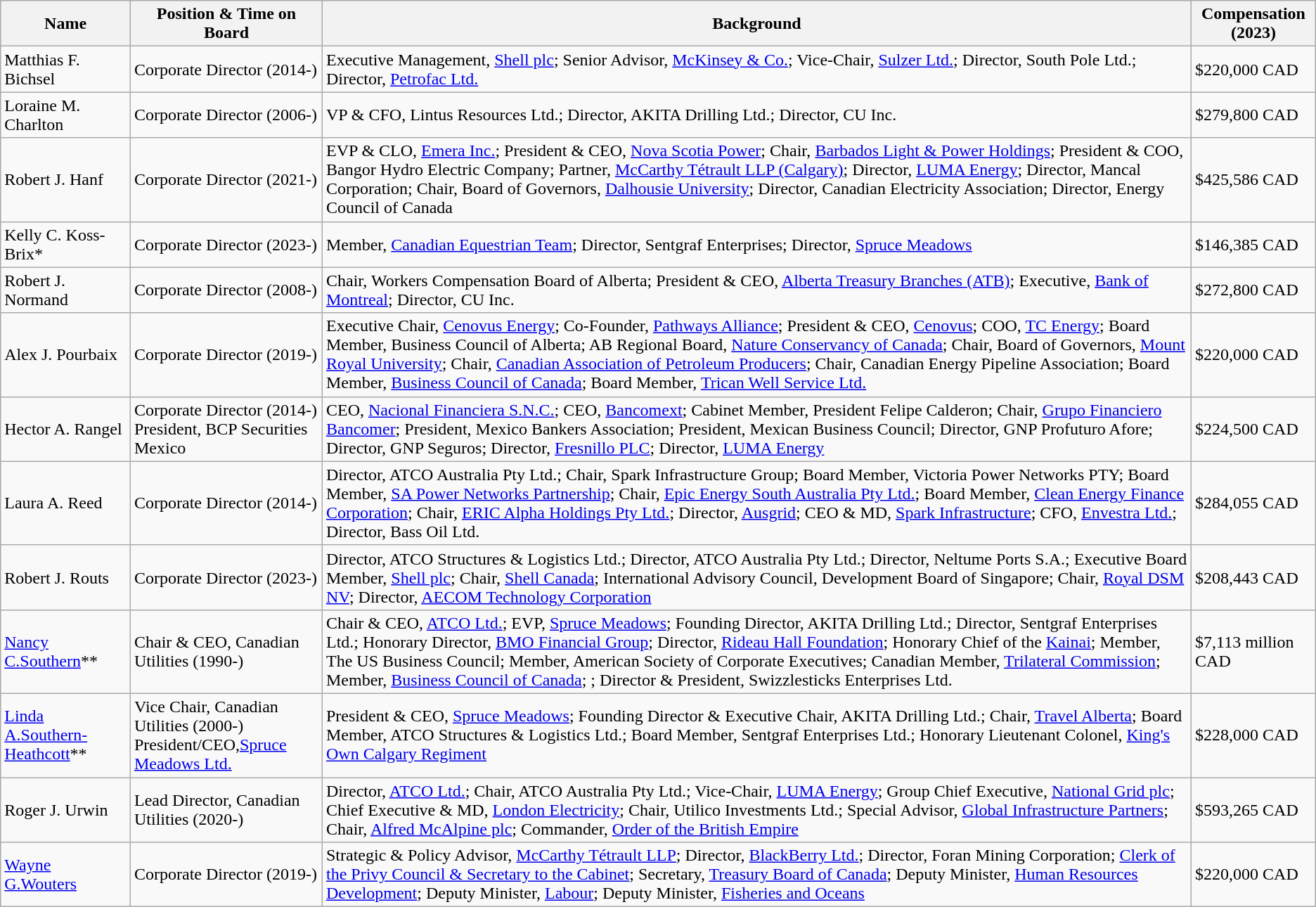<table class="wikitable sortable">
<tr>
<th>Name</th>
<th>Position & Time on Board</th>
<th>Background</th>
<th>Compensation (2023)</th>
</tr>
<tr>
<td>Matthias F. Bichsel</td>
<td>Corporate Director (2014-)</td>
<td>Executive Management, <a href='#'>Shell plc</a>; Senior Advisor, <a href='#'>McKinsey & Co.</a>; Vice-Chair, <a href='#'>Sulzer Ltd.</a>; Director, South Pole Ltd.; Director, <a href='#'>Petrofac Ltd.</a></td>
<td>$220,000 CAD</td>
</tr>
<tr>
<td>Loraine M. Charlton</td>
<td>Corporate Director (2006-)</td>
<td>VP & CFO, Lintus Resources Ltd.; Director, AKITA Drilling Ltd.; Director, CU Inc.</td>
<td>$279,800 CAD</td>
</tr>
<tr>
<td>Robert J. Hanf</td>
<td>Corporate Director (2021-)</td>
<td>EVP & CLO, <a href='#'>Emera Inc.</a>; President & CEO, <a href='#'>Nova Scotia Power</a>; Chair, <a href='#'>Barbados Light & Power Holdings</a>; President & COO, Bangor Hydro Electric Company; Partner, <a href='#'>McCarthy Tétrault LLP (Calgary)</a>; Director, <a href='#'>LUMA Energy</a>; Director, Mancal Corporation; Chair, Board of Governors, <a href='#'>Dalhousie University</a>; Director, Canadian Electricity Association; Director, Energy Council of Canada</td>
<td>$425,586 CAD</td>
</tr>
<tr>
<td>Kelly C. Koss-Brix*</td>
<td>Corporate Director (2023-)</td>
<td>Member, <a href='#'>Canadian Equestrian Team</a>; Director, Sentgraf Enterprises; Director, <a href='#'>Spruce Meadows</a></td>
<td>$146,385 CAD</td>
</tr>
<tr>
<td>Robert J. Normand</td>
<td>Corporate Director (2008-)</td>
<td>Chair, Workers Compensation Board of Alberta; President & CEO, <a href='#'>Alberta Treasury Branches (ATB)</a>; Executive, <a href='#'>Bank of Montreal</a>; Director, CU Inc.</td>
<td>$272,800 CAD</td>
</tr>
<tr>
<td>Alex J. Pourbaix</td>
<td>Corporate Director (2019-)</td>
<td>Executive Chair, <a href='#'>Cenovus Energy</a>; Co-Founder, <a href='#'>Pathways Alliance</a>; President & CEO, <a href='#'>Cenovus</a>; COO, <a href='#'>TC Energy</a>; Board Member, Business Council of Alberta; AB Regional Board, <a href='#'>Nature Conservancy of Canada</a>; Chair, Board of Governors, <a href='#'>Mount Royal University</a>; Chair, <a href='#'>Canadian Association of Petroleum Producers</a>; Chair, Canadian Energy Pipeline Association; Board Member, <a href='#'>Business Council of Canada</a>; Board Member, <a href='#'>Trican Well Service Ltd.</a></td>
<td>$220,000 CAD</td>
</tr>
<tr>
<td>Hector A. Rangel</td>
<td>Corporate Director (2014-)<br>President, BCP Securities Mexico</td>
<td>CEO, <a href='#'>Nacional Financiera S.N.C.</a>; CEO, <a href='#'>Bancomext</a>; Cabinet Member, President Felipe Calderon; Chair, <a href='#'>Grupo Financiero Bancomer</a>; President, Mexico Bankers Association; President, Mexican Business Council; Director, GNP Profuturo Afore; Director, GNP Seguros; Director, <a href='#'>Fresnillo PLC</a>; Director, <a href='#'>LUMA Energy</a></td>
<td>$224,500 CAD</td>
</tr>
<tr>
<td>Laura A. Reed</td>
<td>Corporate Director (2014-)</td>
<td>Director, ATCO Australia Pty Ltd.; Chair, Spark Infrastructure Group; Board Member, Victoria Power Networks PTY; Board Member, <a href='#'>SA Power Networks Partnership</a>; Chair, <a href='#'>Epic Energy South Australia Pty Ltd.</a>; Board Member, <a href='#'>Clean Energy Finance Corporation</a>; Chair, <a href='#'>ERIC Alpha Holdings Pty Ltd.</a>; Director, <a href='#'>Ausgrid</a>; CEO & MD, <a href='#'>Spark Infrastructure</a>; CFO, <a href='#'>Envestra Ltd.</a>; Director, Bass Oil Ltd.</td>
<td>$284,055 CAD</td>
</tr>
<tr>
<td>Robert J. Routs</td>
<td>Corporate Director (2023-)</td>
<td>Director, ATCO Structures & Logistics Ltd.; Director, ATCO Australia Pty Ltd.; Director, Neltume Ports S.A.; Executive Board Member, <a href='#'>Shell plc</a>; Chair, <a href='#'>Shell Canada</a>; International Advisory Council, Development Board of Singapore; Chair, <a href='#'>Royal DSM NV</a>; Director, <a href='#'>AECOM Technology Corporation</a></td>
<td>$208,443 CAD</td>
</tr>
<tr>
<td><a href='#'>Nancy C.Southern</a>**</td>
<td>Chair & CEO, Canadian Utilities (1990-)</td>
<td>Chair & CEO, <a href='#'>ATCO Ltd.</a>; EVP, <a href='#'>Spruce Meadows</a>; Founding Director, AKITA Drilling Ltd.; Director, Sentgraf Enterprises Ltd.; Honorary Director, <a href='#'>BMO Financial Group</a>; Director, <a href='#'>Rideau Hall Foundation</a>; Honorary Chief of the <a href='#'>Kainai</a>; Member, The US Business Council; Member, American Society of Corporate Executives; Canadian Member, <a href='#'>Trilateral Commission</a>; Member, <a href='#'>Business Council of Canada</a>; ; Director & President, Swizzlesticks Enterprises Ltd.</td>
<td>$7,113 million CAD</td>
</tr>
<tr>
<td><a href='#'>Linda A.Southern-Heathcott</a>**</td>
<td>Vice Chair, Canadian Utilities (2000-)<br>President/CEO,<a href='#'>Spruce Meadows Ltd.</a></td>
<td>President & CEO, <a href='#'>Spruce Meadows</a>; Founding Director & Executive Chair, AKITA Drilling Ltd.; Chair, <a href='#'>Travel Alberta</a>; Board Member, ATCO Structures & Logistics Ltd.; Board Member, Sentgraf Enterprises Ltd.; Honorary Lieutenant Colonel, <a href='#'>King's Own Calgary Regiment</a></td>
<td>$228,000 CAD</td>
</tr>
<tr>
<td>Roger J. Urwin</td>
<td>Lead Director, Canadian Utilities (2020-)</td>
<td>Director, <a href='#'>ATCO Ltd.</a>; Chair, ATCO Australia Pty Ltd.; Vice-Chair, <a href='#'>LUMA Energy</a>; Group Chief Executive, <a href='#'>National Grid plc</a>; Chief Executive & MD, <a href='#'>London Electricity</a>; Chair, Utilico Investments Ltd.; Special Advisor, <a href='#'>Global Infrastructure Partners</a>; Chair, <a href='#'>Alfred McAlpine plc</a>; Commander, <a href='#'>Order of the British Empire</a></td>
<td>$593,265 CAD</td>
</tr>
<tr>
<td><a href='#'>Wayne G.Wouters</a></td>
<td>Corporate Director (2019-)</td>
<td>Strategic & Policy Advisor, <a href='#'>McCarthy Tétrault LLP</a>; Director, <a href='#'>BlackBerry Ltd.</a>; Director, Foran Mining Corporation; <a href='#'>Clerk of the Privy Council & Secretary to the Cabinet</a>; Secretary, <a href='#'>Treasury Board of Canada</a>; Deputy Minister, <a href='#'>Human Resources Development</a>; Deputy Minister, <a href='#'>Labour</a>; Deputy Minister, <a href='#'>Fisheries and Oceans</a></td>
<td>$220,000 CAD</td>
</tr>
</table>
